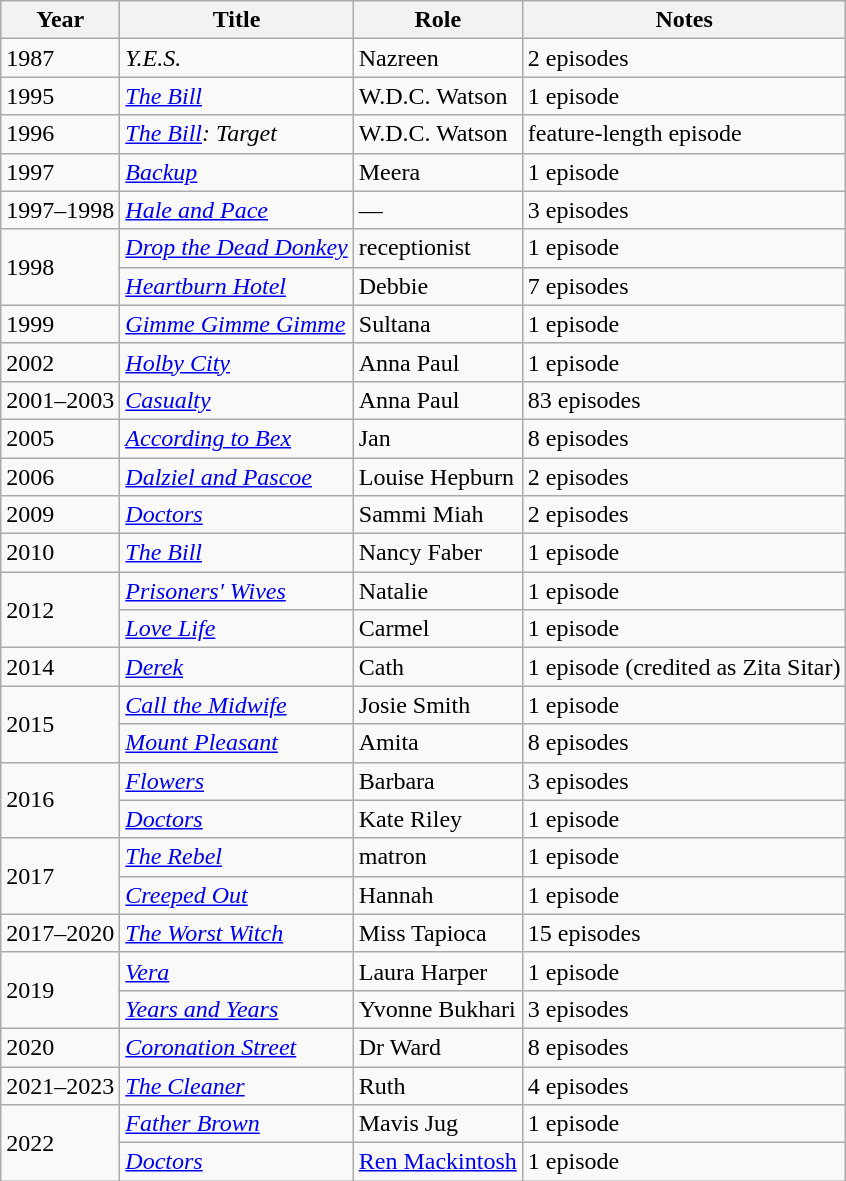<table class="wikitable">
<tr>
<th>Year</th>
<th>Title</th>
<th>Role</th>
<th>Notes</th>
</tr>
<tr>
<td>1987</td>
<td><em>Y.E.S.</em></td>
<td>Nazreen</td>
<td>2 episodes</td>
</tr>
<tr>
<td>1995</td>
<td><em><a href='#'>The Bill</a></em></td>
<td>W.D.C. Watson</td>
<td>1 episode</td>
</tr>
<tr>
<td>1996</td>
<td><em><a href='#'>The Bill</a>: Target</em></td>
<td>W.D.C. Watson</td>
<td>feature-length episode</td>
</tr>
<tr>
<td>1997</td>
<td><em><a href='#'>Backup</a></em></td>
<td>Meera</td>
<td>1 episode</td>
</tr>
<tr>
<td>1997–1998</td>
<td><em><a href='#'>Hale and Pace</a></em></td>
<td>—</td>
<td>3 episodes</td>
</tr>
<tr>
<td rowspan=2>1998</td>
<td><em><a href='#'>Drop the Dead Donkey</a></em></td>
<td>receptionist</td>
<td>1 episode</td>
</tr>
<tr>
<td><em><a href='#'>Heartburn Hotel</a></em></td>
<td>Debbie</td>
<td>7 episodes</td>
</tr>
<tr>
<td>1999</td>
<td><em><a href='#'>Gimme Gimme Gimme</a></em></td>
<td>Sultana</td>
<td>1 episode</td>
</tr>
<tr>
<td>2002</td>
<td><em><a href='#'>Holby City</a></em></td>
<td>Anna Paul</td>
<td>1 episode</td>
</tr>
<tr>
<td>2001–2003</td>
<td><em><a href='#'>Casualty</a></em></td>
<td>Anna Paul</td>
<td>83 episodes</td>
</tr>
<tr>
<td>2005</td>
<td><em><a href='#'>According to Bex</a></em></td>
<td>Jan</td>
<td>8 episodes</td>
</tr>
<tr>
<td>2006</td>
<td><em><a href='#'>Dalziel and Pascoe</a></em></td>
<td>Louise Hepburn</td>
<td>2 episodes</td>
</tr>
<tr>
<td>2009</td>
<td><em><a href='#'>Doctors</a></em></td>
<td>Sammi Miah</td>
<td>2 episodes</td>
</tr>
<tr>
<td>2010</td>
<td><em><a href='#'>The Bill</a></em></td>
<td>Nancy Faber</td>
<td>1 episode</td>
</tr>
<tr>
<td rowspan=2>2012</td>
<td><em><a href='#'>Prisoners' Wives</a></em></td>
<td>Natalie</td>
<td>1 episode</td>
</tr>
<tr>
<td><em><a href='#'>Love Life</a></em></td>
<td>Carmel</td>
<td>1 episode</td>
</tr>
<tr>
<td>2014</td>
<td><em><a href='#'>Derek</a></em></td>
<td>Cath</td>
<td>1 episode (credited as Zita Sitar)</td>
</tr>
<tr>
<td rowspan=2>2015</td>
<td><em><a href='#'>Call the Midwife</a></em></td>
<td>Josie Smith</td>
<td>1 episode</td>
</tr>
<tr>
<td><em><a href='#'>Mount Pleasant</a></em></td>
<td>Amita</td>
<td>8 episodes</td>
</tr>
<tr>
<td rowspan=2>2016</td>
<td><em><a href='#'>Flowers</a></em></td>
<td>Barbara</td>
<td>3 episodes</td>
</tr>
<tr>
<td><em><a href='#'>Doctors</a></em></td>
<td>Kate Riley</td>
<td>1 episode</td>
</tr>
<tr>
<td rowspan=2>2017</td>
<td><em><a href='#'>The Rebel</a></em></td>
<td>matron</td>
<td>1 episode</td>
</tr>
<tr>
<td><em><a href='#'>Creeped Out</a></em></td>
<td>Hannah</td>
<td>1 episode</td>
</tr>
<tr>
<td>2017–2020</td>
<td><em><a href='#'>The Worst Witch</a></em></td>
<td>Miss Tapioca</td>
<td>15 episodes</td>
</tr>
<tr>
<td rowspan=2>2019</td>
<td><em><a href='#'>Vera</a></em></td>
<td>Laura Harper</td>
<td>1 episode</td>
</tr>
<tr>
<td><em><a href='#'>Years and Years</a></em></td>
<td>Yvonne Bukhari</td>
<td>3 episodes</td>
</tr>
<tr>
<td>2020</td>
<td><em><a href='#'>Coronation Street</a></em></td>
<td>Dr Ward</td>
<td>8 episodes</td>
</tr>
<tr>
<td>2021–2023</td>
<td><em><a href='#'>The Cleaner</a></em></td>
<td>Ruth</td>
<td>4 episodes</td>
</tr>
<tr>
<td rowspan=2>2022</td>
<td><em><a href='#'>Father Brown</a></em></td>
<td>Mavis Jug</td>
<td>1 episode</td>
</tr>
<tr>
<td><em><a href='#'>Doctors</a></em></td>
<td><a href='#'>Ren Mackintosh</a></td>
<td>1 episode</td>
</tr>
</table>
